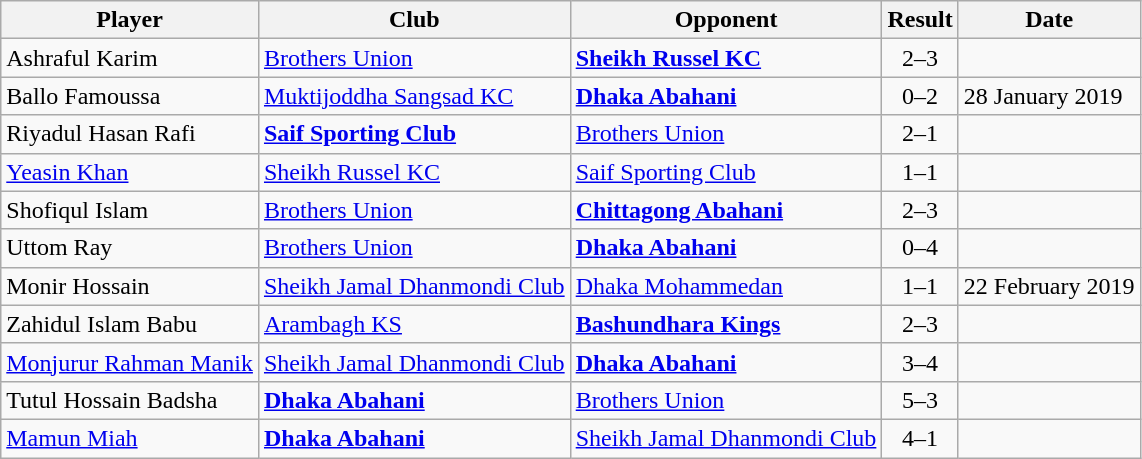<table class="wikitable">
<tr>
<th>Player</th>
<th>Club</th>
<th>Opponent</th>
<th style="text-align:center">Result</th>
<th>Date</th>
</tr>
<tr>
<td> Ashraful Karim</td>
<td><a href='#'>Brothers Union</a></td>
<td><strong><a href='#'>Sheikh Russel KC</a></strong></td>
<td align="center">2–3</td>
<td></td>
</tr>
<tr>
<td> Ballo Famoussa</td>
<td><a href='#'>Muktijoddha Sangsad KC</a></td>
<td><strong><a href='#'>Dhaka Abahani</a></strong></td>
<td align="center">0–2</td>
<td>28 January 2019</td>
</tr>
<tr>
<td> Riyadul Hasan Rafi</td>
<td><strong><a href='#'>Saif Sporting Club</a></strong></td>
<td><a href='#'>Brothers Union</a></td>
<td align="center">2–1</td>
<td></td>
</tr>
<tr>
<td> <a href='#'>Yeasin Khan</a></td>
<td><a href='#'>Sheikh Russel KC</a></td>
<td><a href='#'>Saif Sporting Club</a></td>
<td align="center">1–1</td>
<td></td>
</tr>
<tr>
<td> Shofiqul Islam</td>
<td><a href='#'>Brothers Union</a></td>
<td><strong><a href='#'>Chittagong Abahani</a></strong></td>
<td align="center">2–3</td>
<td></td>
</tr>
<tr>
<td> Uttom Ray</td>
<td><a href='#'>Brothers Union</a></td>
<td><strong><a href='#'>Dhaka Abahani</a></strong></td>
<td align="center">0–4</td>
<td></td>
</tr>
<tr>
<td> Monir Hossain</td>
<td><a href='#'>Sheikh Jamal Dhanmondi Club</a></td>
<td><a href='#'>Dhaka Mohammedan</a></td>
<td align="center">1–1</td>
<td>22 February 2019</td>
</tr>
<tr>
<td> Zahidul Islam Babu</td>
<td><a href='#'>Arambagh KS</a></td>
<td><strong><a href='#'>Bashundhara Kings</a></strong></td>
<td align="center">2–3</td>
<td></td>
</tr>
<tr>
<td> <a href='#'>Monjurur Rahman Manik</a></td>
<td><a href='#'>Sheikh Jamal Dhanmondi Club</a></td>
<td><strong><a href='#'>Dhaka Abahani</a></strong></td>
<td align="center">3–4</td>
<td></td>
</tr>
<tr>
<td> Tutul Hossain Badsha</td>
<td><strong><a href='#'>Dhaka Abahani</a></strong></td>
<td><a href='#'>Brothers Union</a></td>
<td align="center">5–3</td>
<td></td>
</tr>
<tr>
<td> <a href='#'>Mamun Miah</a></td>
<td><strong><a href='#'>Dhaka Abahani</a></strong></td>
<td><a href='#'>Sheikh Jamal Dhanmondi Club</a></td>
<td align="center">4–1</td>
<td></td>
</tr>
</table>
